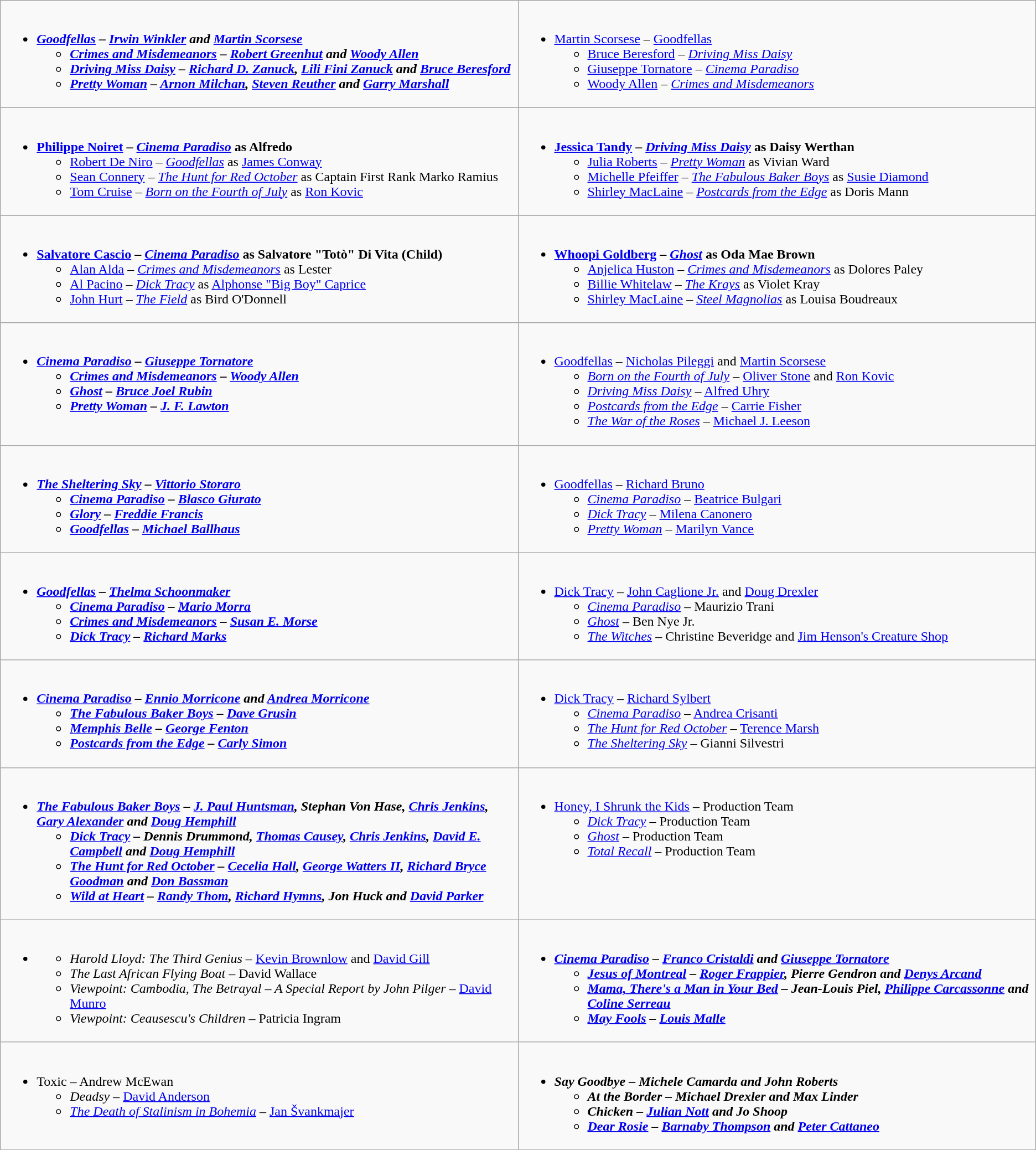<table class=wikitable>
<tr>
<td valign="top" width="50%"><br><ul><li><strong><em><a href='#'>Goodfellas</a><em> – <a href='#'>Irwin Winkler</a> and <a href='#'>Martin Scorsese</a><strong><ul><li></em><a href='#'>Crimes and Misdemeanors</a><em> – <a href='#'>Robert Greenhut</a> and <a href='#'>Woody Allen</a></li><li></em><a href='#'>Driving Miss Daisy</a><em> – <a href='#'>Richard D. Zanuck</a>, <a href='#'>Lili Fini Zanuck</a> and <a href='#'>Bruce Beresford</a></li><li></em><a href='#'>Pretty Woman</a><em> – <a href='#'>Arnon Milchan</a>, <a href='#'>Steven Reuther</a> and <a href='#'>Garry Marshall</a></li></ul></li></ul></td>
<td valign="top" width="50%"><br><ul><li></strong><a href='#'>Martin Scorsese</a> – </em><a href='#'>Goodfellas</a></em></strong><ul><li><a href='#'>Bruce Beresford</a> – <em><a href='#'>Driving Miss Daisy</a></em></li><li><a href='#'>Giuseppe Tornatore</a> – <em><a href='#'>Cinema Paradiso</a></em></li><li><a href='#'>Woody Allen</a> – <em><a href='#'>Crimes and Misdemeanors</a></em></li></ul></li></ul></td>
</tr>
<tr>
<td valign="top" width="50%"><br><ul><li><strong><a href='#'>Philippe Noiret</a> – <em><a href='#'>Cinema Paradiso</a></em> as Alfredo</strong><ul><li><a href='#'>Robert De Niro</a> – <em><a href='#'>Goodfellas</a></em> as <a href='#'>James Conway</a></li><li><a href='#'>Sean Connery</a> – <em><a href='#'>The Hunt for Red October</a></em> as Captain First Rank Marko Ramius</li><li><a href='#'>Tom Cruise</a> – <em><a href='#'>Born on the Fourth of July</a></em> as <a href='#'>Ron Kovic</a></li></ul></li></ul></td>
<td valign="top" width="50%"><br><ul><li><strong><a href='#'>Jessica Tandy</a> – <em><a href='#'>Driving Miss Daisy</a></em> as Daisy Werthan</strong><ul><li><a href='#'>Julia Roberts</a> – <em><a href='#'>Pretty Woman</a></em> as Vivian Ward</li><li><a href='#'>Michelle Pfeiffer</a> – <em><a href='#'>The Fabulous Baker Boys</a></em> as <a href='#'>Susie Diamond</a></li><li><a href='#'>Shirley MacLaine</a> – <em><a href='#'>Postcards from the Edge</a></em> as Doris Mann</li></ul></li></ul></td>
</tr>
<tr>
<td valign="top" width="50%"><br><ul><li><strong><a href='#'>Salvatore Cascio</a> – <em><a href='#'>Cinema Paradiso</a></em> as Salvatore "Totò" Di Vita (Child)</strong><ul><li><a href='#'>Alan Alda</a> – <em><a href='#'>Crimes and Misdemeanors</a></em> as Lester</li><li><a href='#'>Al Pacino</a> – <em><a href='#'>Dick Tracy</a></em> as <a href='#'>Alphonse "Big Boy" Caprice</a></li><li><a href='#'>John Hurt</a> – <em><a href='#'>The Field</a></em> as Bird O'Donnell</li></ul></li></ul></td>
<td valign="top" width="50%"><br><ul><li><strong><a href='#'>Whoopi Goldberg</a> – <em><a href='#'>Ghost</a></em> as Oda Mae Brown</strong><ul><li><a href='#'>Anjelica Huston</a> – <em><a href='#'>Crimes and Misdemeanors</a></em> as Dolores Paley</li><li><a href='#'>Billie Whitelaw</a> – <em><a href='#'>The Krays</a></em> as Violet Kray</li><li><a href='#'>Shirley MacLaine</a> – <em><a href='#'>Steel Magnolias</a></em> as Louisa Boudreaux</li></ul></li></ul></td>
</tr>
<tr>
<td valign="top" width="50%"><br><ul><li><strong><em><a href='#'>Cinema Paradiso</a><em> – <a href='#'>Giuseppe Tornatore</a><strong><ul><li></em><a href='#'>Crimes and Misdemeanors</a><em> – <a href='#'>Woody Allen</a></li><li></em><a href='#'>Ghost</a><em> – <a href='#'>Bruce Joel Rubin</a></li><li></em><a href='#'>Pretty Woman</a><em> – <a href='#'>J. F. Lawton</a></li></ul></li></ul></td>
<td valign="top" width="50%"><br><ul><li></em></strong><a href='#'>Goodfellas</a></em> – <a href='#'>Nicholas Pileggi</a> and <a href='#'>Martin Scorsese</a></strong><ul><li><em><a href='#'>Born on the Fourth of July</a></em> – <a href='#'>Oliver Stone</a> and <a href='#'>Ron Kovic</a></li><li><em><a href='#'>Driving Miss Daisy</a></em> – <a href='#'>Alfred Uhry</a></li><li><em><a href='#'>Postcards from the Edge</a></em> – <a href='#'>Carrie Fisher</a></li><li><em><a href='#'>The War of the Roses</a></em> – <a href='#'>Michael J. Leeson</a></li></ul></li></ul></td>
</tr>
<tr>
<td valign="top" width="50%"><br><ul><li><strong><em><a href='#'>The Sheltering Sky</a><em> – <a href='#'>Vittorio Storaro</a><strong><ul><li></em><a href='#'>Cinema Paradiso</a><em> – <a href='#'>Blasco Giurato</a></li><li></em><a href='#'>Glory</a><em> – <a href='#'>Freddie Francis</a></li><li></em><a href='#'>Goodfellas</a><em> – <a href='#'>Michael Ballhaus</a></li></ul></li></ul></td>
<td valign="top" width="50%"><br><ul><li></em></strong><a href='#'>Goodfellas</a></em> – <a href='#'>Richard Bruno</a></strong><ul><li><em><a href='#'>Cinema Paradiso</a></em> – <a href='#'>Beatrice Bulgari</a></li><li><em><a href='#'>Dick Tracy</a></em> – <a href='#'>Milena Canonero</a></li><li><em><a href='#'>Pretty Woman</a></em> – <a href='#'>Marilyn Vance</a></li></ul></li></ul></td>
</tr>
<tr>
<td valign="top" width="50%"><br><ul><li><strong><em><a href='#'>Goodfellas</a><em> – <a href='#'>Thelma Schoonmaker</a><strong><ul><li></em><a href='#'>Cinema Paradiso</a><em> – <a href='#'>Mario Morra</a></li><li></em><a href='#'>Crimes and Misdemeanors</a><em> – <a href='#'>Susan E. Morse</a></li><li></em><a href='#'>Dick Tracy</a><em> – <a href='#'>Richard Marks</a></li></ul></li></ul></td>
<td valign="top" width="50%"><br><ul><li></em></strong><a href='#'>Dick Tracy</a></em> – <a href='#'>John Caglione Jr.</a> and <a href='#'>Doug Drexler</a></strong><ul><li><em><a href='#'>Cinema Paradiso</a></em> – Maurizio Trani</li><li><em><a href='#'>Ghost</a></em> – Ben Nye Jr.</li><li><em><a href='#'>The Witches</a></em> – Christine Beveridge and <a href='#'>Jim Henson's Creature Shop</a></li></ul></li></ul></td>
</tr>
<tr>
<td valign="top" width="50%"><br><ul><li><strong><em><a href='#'>Cinema Paradiso</a><em> – <a href='#'>Ennio Morricone</a> and <a href='#'>Andrea Morricone</a><strong><ul><li></em><a href='#'>The Fabulous Baker Boys</a><em> – <a href='#'>Dave Grusin</a></li><li></em><a href='#'>Memphis Belle</a><em> – <a href='#'>George Fenton</a></li><li></em><a href='#'>Postcards from the Edge</a><em> – <a href='#'>Carly Simon</a></li></ul></li></ul></td>
<td valign="top" width="50%"><br><ul><li></em></strong><a href='#'>Dick Tracy</a></em> – <a href='#'>Richard Sylbert</a></strong><ul><li><em><a href='#'>Cinema Paradiso</a></em> – <a href='#'>Andrea Crisanti</a></li><li><em><a href='#'>The Hunt for Red October</a></em> – <a href='#'>Terence Marsh</a></li><li><em><a href='#'>The Sheltering Sky</a></em> – Gianni Silvestri</li></ul></li></ul></td>
</tr>
<tr>
<td valign="top" width="50%"><br><ul><li><strong><em><a href='#'>The Fabulous Baker Boys</a><em> – <a href='#'>J. Paul Huntsman</a>, Stephan Von Hase, <a href='#'>Chris Jenkins</a>, <a href='#'>Gary Alexander</a> and <a href='#'>Doug Hemphill</a><strong><ul><li></em><a href='#'>Dick Tracy</a><em> – Dennis Drummond, <a href='#'>Thomas Causey</a>, <a href='#'>Chris Jenkins</a>, <a href='#'>David E. Campbell</a> and <a href='#'>Doug Hemphill</a></li><li></em><a href='#'>The Hunt for Red October</a><em> – <a href='#'>Cecelia Hall</a>, <a href='#'>George Watters II</a>, <a href='#'>Richard Bryce Goodman</a> and <a href='#'>Don Bassman</a></li><li></em><a href='#'>Wild at Heart</a><em> – <a href='#'>Randy Thom</a>, <a href='#'>Richard Hymns</a>, Jon Huck and <a href='#'>David Parker</a></li></ul></li></ul></td>
<td valign="top" width="50%"><br><ul><li></em></strong><a href='#'>Honey, I Shrunk the Kids</a></em> – Production Team</strong><ul><li><em><a href='#'>Dick Tracy</a></em> – Production Team</li><li><em><a href='#'>Ghost</a></em> – Production Team</li><li><em><a href='#'>Total Recall</a></em> – Production Team</li></ul></li></ul></td>
</tr>
<tr>
<td valign="top" width="50%"><br><ul><li><ul><li><em>Harold Lloyd: The Third Genius</em> – <a href='#'>Kevin Brownlow</a> and <a href='#'>David Gill</a></li><li><em>The Last African Flying Boat</em> – David Wallace</li><li><em>Viewpoint: Cambodia, The Betrayal – A Special Report by John Pilger</em> – <a href='#'>David Munro</a></li><li><em>Viewpoint: Ceausescu's Children</em> – Patricia Ingram</li></ul></li></ul></td>
<td valign="top" width="50%"><br><ul><li><strong><em><a href='#'>Cinema Paradiso</a><em> – <a href='#'>Franco Cristaldi</a> and <a href='#'>Giuseppe Tornatore</a><strong><ul><li></em><a href='#'>Jesus of Montreal</a><em> – <a href='#'>Roger Frappier</a>, Pierre Gendron and <a href='#'>Denys Arcand</a></li><li></em><a href='#'>Mama, There's a Man in Your Bed</a><em> – Jean-Louis Piel, <a href='#'>Philippe Carcassonne</a> and <a href='#'>Coline Serreau</a></li><li></em><a href='#'>May Fools</a><em> – <a href='#'>Louis Malle</a></li></ul></li></ul></td>
</tr>
<tr>
<td valign="top" width="50%"><br><ul><li></em></strong>Toxic</em> – Andrew McEwan</strong><ul><li><em>Deadsy</em> – <a href='#'>David Anderson</a></li><li><em><a href='#'>The Death of Stalinism in Bohemia</a></em> – <a href='#'>Jan Švankmajer</a></li></ul></li></ul></td>
<td valign="top" width="50%"><br><ul><li><strong><em>Say Goodbye<em> – Michele Camarda and John Roberts<strong><ul><li></em>At the Border<em> – Michael Drexler and Max Linder</li><li></em>Chicken<em> – <a href='#'>Julian Nott</a> and Jo Shoop</li><li></em><a href='#'>Dear Rosie</a><em> – <a href='#'>Barnaby Thompson</a> and <a href='#'>Peter Cattaneo</a></li></ul></li></ul></td>
</tr>
</table>
